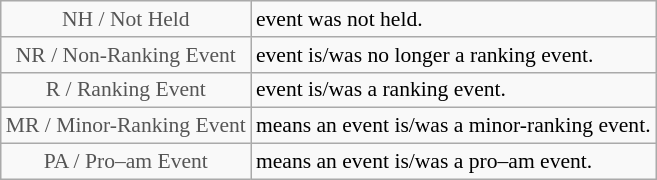<table class="wikitable" style="font-size:90%">
<tr>
<td align="center" style="color:#555555;" colspan="4">NH / Not Held</td>
<td>event was not held.</td>
</tr>
<tr>
<td align="center" style="color:#555555;" colspan="4">NR / Non-Ranking Event</td>
<td>event is/was no longer a ranking event.</td>
</tr>
<tr>
<td align="center" style="color:#555555;" colspan="4">R / Ranking Event</td>
<td>event is/was a ranking event.</td>
</tr>
<tr>
<td align="center" style="color:#555555;" colspan="4">MR / Minor-Ranking Event</td>
<td>means an event is/was a minor-ranking event.</td>
</tr>
<tr>
<td align="center" style="color:#555555;" colspan="4">PA / Pro–am Event</td>
<td>means an event is/was a pro–am event.</td>
</tr>
</table>
